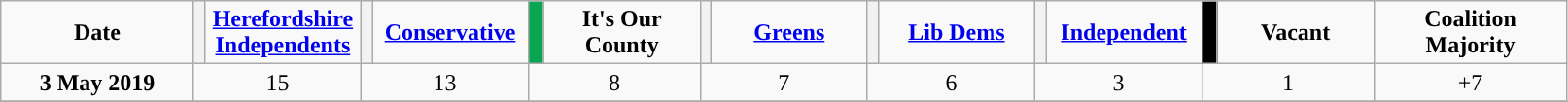<table class="wikitable" border="1" style="text-align:left; padding-left:1em">
<tr>
<td width=125 align="center"><strong>Date</strong></td>
<th style="background-color: "></th>
<td width=100 align="center"><strong><a href='#'>Herefordshire Independents</a></strong></td>
<th style="background-color: "></th>
<td width=100 align="center"><strong><a href='#'>Conservative</a></strong></td>
<th style="background-color: #08A651; width: 3px;"></th>
<td width=100 align="center"><strong>It's Our County</strong></td>
<th style="background-color: "></th>
<td width=100 align="center"><strong><a href='#'>Greens</a></strong></td>
<th style="background-color: "></th>
<td width=100 align="center"><strong><a href='#'>Lib Dems</a></strong></td>
<th style="background-color: "></th>
<td width=100 align="center"><strong><a href='#'>Independent</a></strong></td>
<th style="background-color: #000000; width: 3px;"></th>
<td width=100 align="center"><strong>Vacant</strong></td>
<td width=125 align="center"><strong>Coalition Majority</strong></td>
</tr>
<tr>
<td align="center"><strong>3 May 2019</strong></td>
<td colspan="2" align="center">15</td>
<td colspan="2" align="center">13</td>
<td colspan="2" align="center">8</td>
<td colspan="2" align="center">7</td>
<td colspan="2" align="center">6</td>
<td colspan="2" align="center">3</td>
<td colspan="2" align="center">1</td>
<td colspan="2" align="center">+7</td>
</tr>
<tr>
</tr>
</table>
